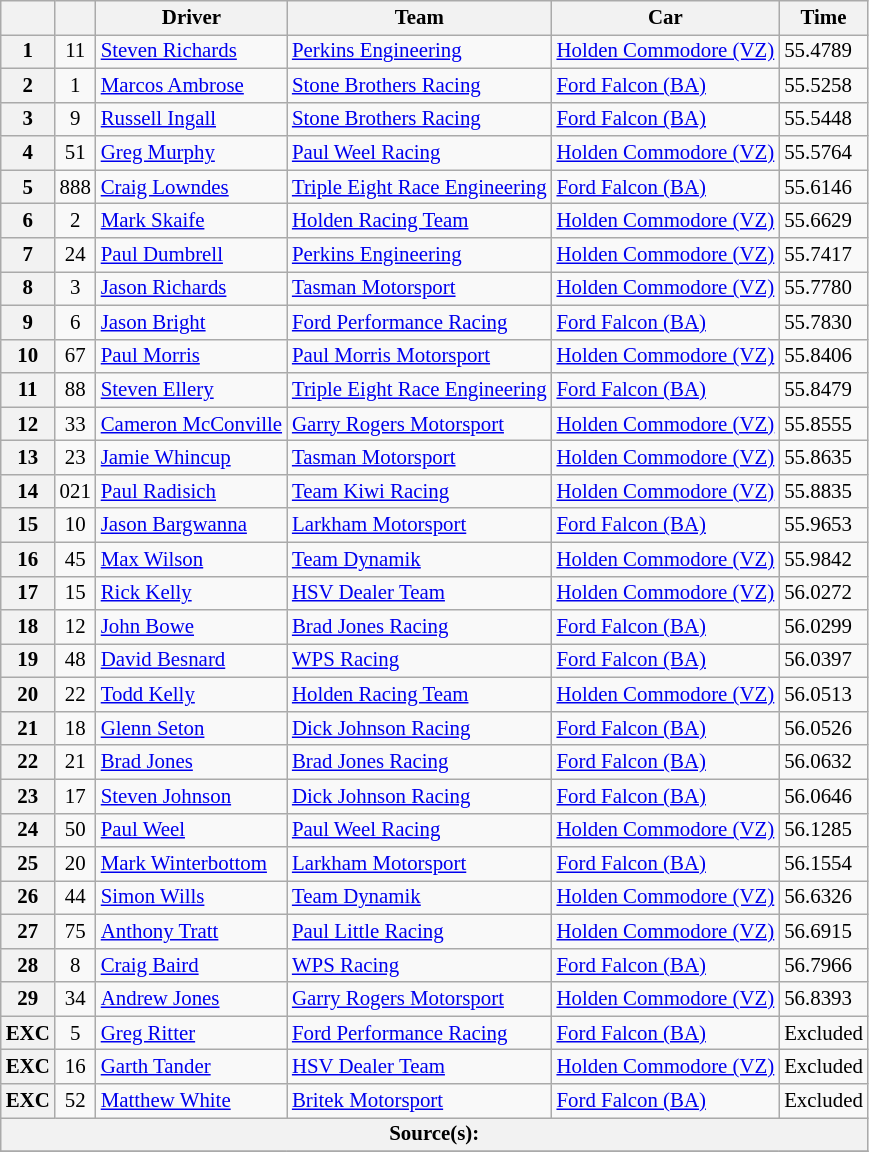<table class="wikitable" style="font-size: 87%">
<tr>
<th></th>
<th></th>
<th>Driver</th>
<th>Team</th>
<th>Car</th>
<th>Time</th>
</tr>
<tr>
<th>1</th>
<td align="center">11</td>
<td> <a href='#'>Steven Richards</a></td>
<td><a href='#'>Perkins Engineering</a></td>
<td><a href='#'>Holden Commodore (VZ)</a></td>
<td>55.4789</td>
</tr>
<tr>
<th>2</th>
<td align="center">1</td>
<td> <a href='#'>Marcos Ambrose</a></td>
<td><a href='#'>Stone Brothers Racing</a></td>
<td><a href='#'>Ford Falcon (BA)</a></td>
<td>55.5258</td>
</tr>
<tr>
<th>3</th>
<td align="center">9</td>
<td> <a href='#'>Russell Ingall</a></td>
<td><a href='#'>Stone Brothers Racing</a></td>
<td><a href='#'>Ford Falcon (BA)</a></td>
<td>55.5448</td>
</tr>
<tr>
<th>4</th>
<td align="center">51</td>
<td> <a href='#'>Greg Murphy</a></td>
<td><a href='#'>Paul Weel Racing</a></td>
<td><a href='#'>Holden Commodore (VZ)</a></td>
<td>55.5764</td>
</tr>
<tr>
<th>5</th>
<td align="center">888</td>
<td> <a href='#'>Craig Lowndes</a></td>
<td><a href='#'>Triple Eight Race Engineering</a></td>
<td><a href='#'>Ford Falcon (BA)</a></td>
<td>55.6146</td>
</tr>
<tr>
<th>6</th>
<td align="center">2</td>
<td> <a href='#'>Mark Skaife</a></td>
<td><a href='#'>Holden Racing Team</a></td>
<td><a href='#'>Holden Commodore (VZ)</a></td>
<td>55.6629</td>
</tr>
<tr>
<th>7</th>
<td align="center">24</td>
<td> <a href='#'>Paul Dumbrell</a></td>
<td><a href='#'>Perkins Engineering</a></td>
<td><a href='#'>Holden Commodore (VZ)</a></td>
<td>55.7417</td>
</tr>
<tr>
<th>8</th>
<td align="center">3</td>
<td> <a href='#'>Jason Richards</a></td>
<td><a href='#'>Tasman Motorsport</a></td>
<td><a href='#'>Holden Commodore (VZ)</a></td>
<td>55.7780</td>
</tr>
<tr>
<th>9</th>
<td align="center">6</td>
<td> <a href='#'>Jason Bright</a></td>
<td><a href='#'>Ford Performance Racing</a></td>
<td><a href='#'>Ford Falcon (BA)</a></td>
<td>55.7830</td>
</tr>
<tr>
<th>10</th>
<td align="center">67</td>
<td> <a href='#'>Paul Morris</a></td>
<td><a href='#'>Paul Morris Motorsport</a></td>
<td><a href='#'>Holden Commodore (VZ)</a></td>
<td>55.8406</td>
</tr>
<tr>
<th>11</th>
<td align="center">88</td>
<td> <a href='#'>Steven Ellery</a></td>
<td><a href='#'>Triple Eight Race Engineering</a></td>
<td><a href='#'>Ford Falcon (BA)</a></td>
<td>55.8479</td>
</tr>
<tr>
<th>12</th>
<td align="center">33</td>
<td> <a href='#'>Cameron McConville</a></td>
<td><a href='#'>Garry Rogers Motorsport</a></td>
<td><a href='#'>Holden Commodore (VZ)</a></td>
<td>55.8555</td>
</tr>
<tr>
<th>13</th>
<td align="center">23</td>
<td> <a href='#'>Jamie Whincup</a></td>
<td><a href='#'>Tasman Motorsport</a></td>
<td><a href='#'>Holden Commodore (VZ)</a></td>
<td>55.8635</td>
</tr>
<tr>
<th>14</th>
<td align="center">021</td>
<td> <a href='#'>Paul Radisich</a></td>
<td><a href='#'>Team Kiwi Racing</a></td>
<td><a href='#'>Holden Commodore (VZ)</a></td>
<td>55.8835</td>
</tr>
<tr>
<th>15</th>
<td align="center">10</td>
<td> <a href='#'>Jason Bargwanna</a></td>
<td><a href='#'>Larkham Motorsport</a></td>
<td><a href='#'>Ford Falcon (BA)</a></td>
<td>55.9653</td>
</tr>
<tr>
<th>16</th>
<td align="center">45</td>
<td> <a href='#'>Max Wilson</a></td>
<td><a href='#'>Team Dynamik</a></td>
<td><a href='#'>Holden Commodore (VZ)</a></td>
<td>55.9842</td>
</tr>
<tr>
<th>17</th>
<td align="center">15</td>
<td> <a href='#'>Rick Kelly</a></td>
<td><a href='#'>HSV Dealer Team</a></td>
<td><a href='#'>Holden Commodore (VZ)</a></td>
<td>56.0272</td>
</tr>
<tr>
<th>18</th>
<td align="center">12</td>
<td> <a href='#'>John Bowe</a></td>
<td><a href='#'>Brad Jones Racing</a></td>
<td><a href='#'>Ford Falcon (BA)</a></td>
<td>56.0299</td>
</tr>
<tr>
<th>19</th>
<td align="center">48</td>
<td> <a href='#'>David Besnard</a></td>
<td><a href='#'>WPS Racing</a></td>
<td><a href='#'>Ford Falcon (BA)</a></td>
<td>56.0397</td>
</tr>
<tr>
<th>20</th>
<td align="center">22</td>
<td> <a href='#'>Todd Kelly</a></td>
<td><a href='#'>Holden Racing Team</a></td>
<td><a href='#'>Holden Commodore (VZ)</a></td>
<td>56.0513</td>
</tr>
<tr>
<th>21</th>
<td align="center">18</td>
<td> <a href='#'>Glenn Seton</a></td>
<td><a href='#'>Dick Johnson Racing</a></td>
<td><a href='#'>Ford Falcon (BA)</a></td>
<td>56.0526</td>
</tr>
<tr>
<th>22</th>
<td align="center">21</td>
<td> <a href='#'>Brad Jones</a></td>
<td><a href='#'>Brad Jones Racing</a></td>
<td><a href='#'>Ford Falcon (BA)</a></td>
<td>56.0632</td>
</tr>
<tr>
<th>23</th>
<td align="center">17</td>
<td> <a href='#'>Steven Johnson</a></td>
<td><a href='#'>Dick Johnson Racing</a></td>
<td><a href='#'>Ford Falcon (BA)</a></td>
<td>56.0646</td>
</tr>
<tr>
<th>24</th>
<td align="center">50</td>
<td> <a href='#'>Paul Weel</a></td>
<td><a href='#'>Paul Weel Racing</a></td>
<td><a href='#'>Holden Commodore (VZ)</a></td>
<td>56.1285</td>
</tr>
<tr>
<th>25</th>
<td align="center">20</td>
<td> <a href='#'>Mark Winterbottom</a></td>
<td><a href='#'>Larkham Motorsport</a></td>
<td><a href='#'>Ford Falcon (BA)</a></td>
<td>56.1554</td>
</tr>
<tr>
<th>26</th>
<td align="center">44</td>
<td> <a href='#'>Simon Wills</a></td>
<td><a href='#'>Team Dynamik</a></td>
<td><a href='#'>Holden Commodore (VZ)</a></td>
<td>56.6326</td>
</tr>
<tr>
<th>27</th>
<td align="center">75</td>
<td> <a href='#'>Anthony Tratt</a></td>
<td><a href='#'>Paul Little Racing</a></td>
<td><a href='#'>Holden Commodore (VZ)</a></td>
<td>56.6915</td>
</tr>
<tr>
<th>28</th>
<td align="center">8</td>
<td> <a href='#'>Craig Baird</a></td>
<td><a href='#'>WPS Racing</a></td>
<td><a href='#'>Ford Falcon (BA)</a></td>
<td>56.7966</td>
</tr>
<tr>
<th>29</th>
<td align="center">34</td>
<td> <a href='#'>Andrew Jones</a></td>
<td><a href='#'>Garry Rogers Motorsport</a></td>
<td><a href='#'>Holden Commodore (VZ)</a></td>
<td>56.8393</td>
</tr>
<tr>
<th>EXC</th>
<td align="center">5</td>
<td> <a href='#'>Greg Ritter</a></td>
<td><a href='#'>Ford Performance Racing</a></td>
<td><a href='#'>Ford Falcon (BA)</a></td>
<td>Excluded</td>
</tr>
<tr>
<th>EXC</th>
<td align="center">16</td>
<td> <a href='#'>Garth Tander</a></td>
<td><a href='#'>HSV Dealer Team</a></td>
<td><a href='#'>Holden Commodore (VZ)</a></td>
<td>Excluded</td>
</tr>
<tr>
<th>EXC</th>
<td align="center">52</td>
<td> <a href='#'>Matthew White</a></td>
<td><a href='#'>Britek Motorsport</a></td>
<td><a href='#'>Ford Falcon (BA)</a></td>
<td>Excluded</td>
</tr>
<tr>
<th colspan=6>Source(s): </th>
</tr>
<tr>
</tr>
</table>
